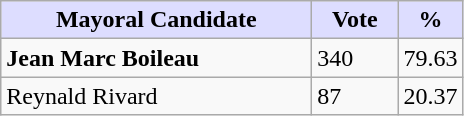<table class="wikitable">
<tr>
<th style="background:#ddf; width:200px;">Mayoral Candidate</th>
<th style="background:#ddf; width:50px;">Vote</th>
<th style="background:#ddf; width:30px;">%</th>
</tr>
<tr>
<td><strong>Jean Marc Boileau</strong></td>
<td>340</td>
<td>79.63</td>
</tr>
<tr>
<td>Reynald Rivard</td>
<td>87</td>
<td>20.37</td>
</tr>
</table>
